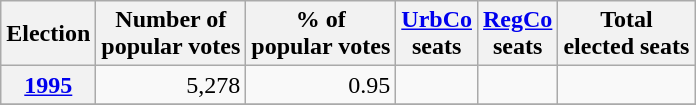<table class="wikitable" style="text-align: right;">
<tr align=center>
<th>Election</th>
<th>Number of<br>popular votes</th>
<th>% of<br>popular votes</th>
<th><a href='#'>UrbCo</a><br>seats</th>
<th><a href='#'>RegCo</a><br>seats</th>
<th>Total<br>elected seats</th>
</tr>
<tr>
<th><a href='#'>1995</a></th>
<td>5,278</td>
<td>0.95</td>
<td></td>
<td></td>
<td></td>
</tr>
<tr>
</tr>
</table>
